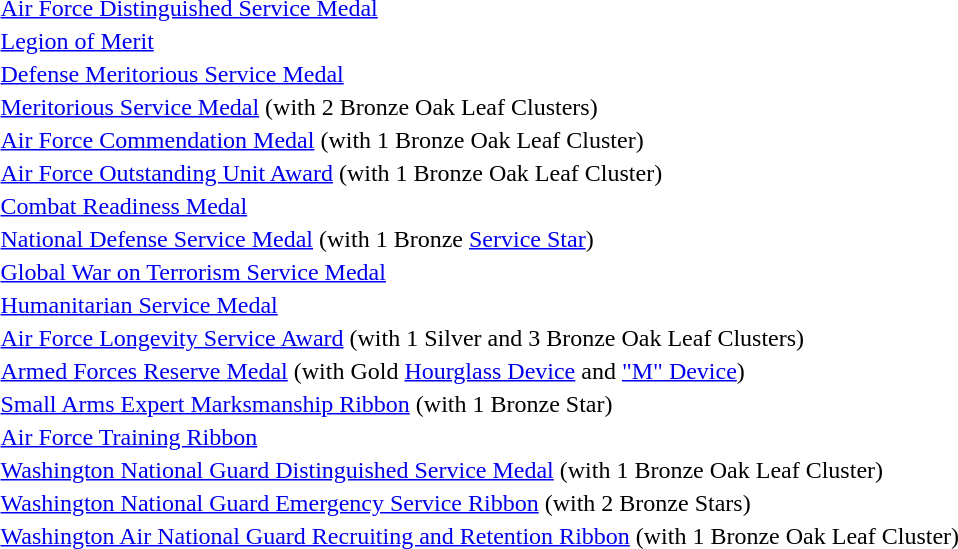<table>
<tr>
<td> <a href='#'>Air Force Distinguished Service Medal</a></td>
</tr>
<tr>
<td> <a href='#'>Legion of Merit</a></td>
</tr>
<tr>
<td> <a href='#'>Defense Meritorious Service Medal</a></td>
</tr>
<tr>
<td> <a href='#'>Meritorious Service Medal</a> (with 2 Bronze Oak Leaf Clusters)</td>
</tr>
<tr>
<td> <a href='#'>Air Force Commendation Medal</a> (with 1 Bronze Oak Leaf Cluster)</td>
</tr>
<tr>
<td> <a href='#'>Air Force Outstanding Unit Award</a> (with 1 Bronze Oak Leaf Cluster)</td>
</tr>
<tr>
<td> <a href='#'>Combat Readiness Medal</a></td>
</tr>
<tr>
<td> <a href='#'>National Defense Service Medal</a> (with 1 Bronze <a href='#'>Service Star</a>)</td>
</tr>
<tr>
<td> <a href='#'>Global War on Terrorism Service Medal</a></td>
</tr>
<tr>
<td> <a href='#'>Humanitarian Service Medal</a></td>
</tr>
<tr>
<td> <a href='#'>Air Force Longevity Service Award</a> (with 1 Silver and 3 Bronze Oak Leaf Clusters)</td>
</tr>
<tr>
<td><span></span> <a href='#'>Armed Forces Reserve Medal</a> (with Gold <a href='#'>Hourglass Device</a> and <a href='#'>"M" Device</a>)</td>
</tr>
<tr>
<td> <a href='#'>Small Arms Expert Marksmanship Ribbon</a> (with 1 Bronze Star)</td>
</tr>
<tr>
<td> <a href='#'>Air Force Training Ribbon</a></td>
</tr>
<tr>
<td> <a href='#'>Washington National Guard Distinguished Service Medal</a> (with 1 Bronze Oak Leaf Cluster)</td>
</tr>
<tr>
<td> <a href='#'>Washington National Guard Emergency Service Ribbon</a> (with 2 Bronze Stars)</td>
</tr>
<tr>
<td> <a href='#'>Washington Air National Guard Recruiting and Retention Ribbon</a> (with 1 Bronze Oak Leaf Cluster)</td>
</tr>
</table>
